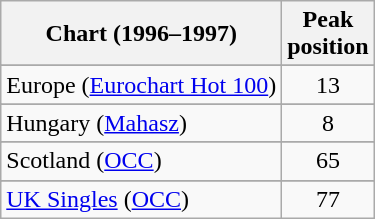<table class="wikitable sortable">
<tr>
<th>Chart (1996–1997)</th>
<th>Peak<br>position</th>
</tr>
<tr>
</tr>
<tr>
<td>Europe (<a href='#'>Eurochart Hot 100</a>)</td>
<td align="center">13</td>
</tr>
<tr>
</tr>
<tr>
<td>Hungary (<a href='#'>Mahasz</a>)</td>
<td align="center">8</td>
</tr>
<tr>
</tr>
<tr>
</tr>
<tr>
<td>Scotland (<a href='#'>OCC</a>)</td>
<td align="center">65</td>
</tr>
<tr>
</tr>
<tr>
</tr>
<tr>
<td><a href='#'>UK Singles</a> (<a href='#'>OCC</a>)</td>
<td align="center">77</td>
</tr>
</table>
